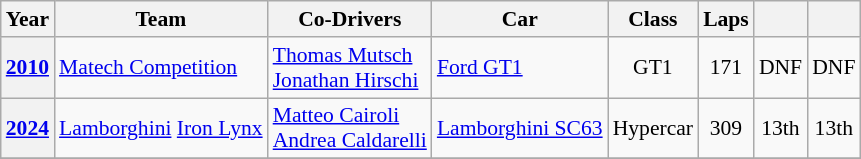<table class="wikitable" style="text-align:center; font-size:90%">
<tr>
<th>Year</th>
<th>Team</th>
<th>Co-Drivers</th>
<th>Car</th>
<th>Class</th>
<th>Laps</th>
<th></th>
<th></th>
</tr>
<tr>
<th id=2010L><a href='#'>2010</a></th>
<td align="left" nowrap> <a href='#'>Matech Competition</a></td>
<td align="left" nowrap> <a href='#'>Thomas Mutsch</a><br> <a href='#'>Jonathan Hirschi</a></td>
<td align="left" nowrap><a href='#'>Ford GT1</a></td>
<td>GT1</td>
<td>171</td>
<td>DNF</td>
<td>DNF</td>
</tr>
<tr>
<th><a href='#'>2024</a></th>
<td align="left"> <a href='#'>Lamborghini</a> <a href='#'>Iron Lynx</a></td>
<td align="left"> <a href='#'>Matteo Cairoli</a><br> <a href='#'>Andrea Caldarelli</a></td>
<td align="left"><a href='#'>Lamborghini SC63</a></td>
<td>Hypercar</td>
<td>309</td>
<td>13th</td>
<td>13th</td>
</tr>
<tr>
</tr>
</table>
